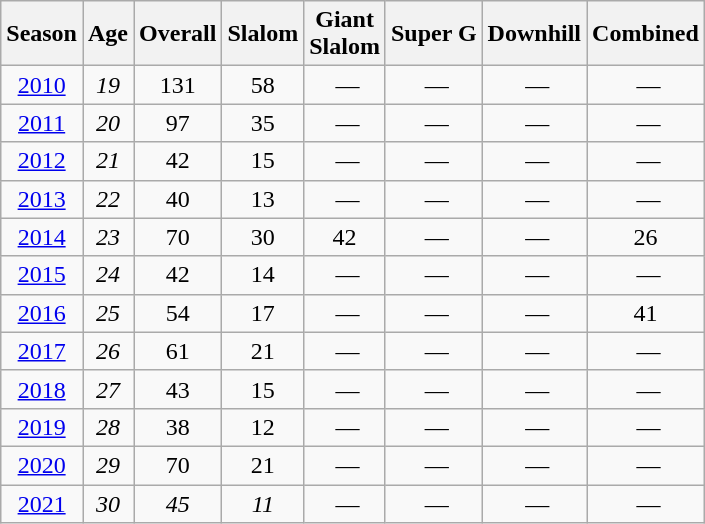<table class=wikitable style="text-align:center">
<tr>
<th>Season</th>
<th>Age</th>
<th>Overall</th>
<th>Slalom</th>
<th>Giant<br>Slalom</th>
<th>Super G</th>
<th>Downhill</th>
<th>Combined</th>
</tr>
<tr>
<td><a href='#'>2010</a></td>
<td><em>19</em></td>
<td>131</td>
<td>58</td>
<td> —</td>
<td> —</td>
<td> —</td>
<td> —</td>
</tr>
<tr>
<td><a href='#'>2011</a></td>
<td><em>20</em></td>
<td>97</td>
<td>35</td>
<td> —</td>
<td> —</td>
<td> —</td>
<td> —</td>
</tr>
<tr>
<td><a href='#'>2012</a></td>
<td><em>21</em></td>
<td>42</td>
<td>15</td>
<td> —</td>
<td> —</td>
<td> —</td>
<td> —</td>
</tr>
<tr>
<td><a href='#'>2013</a></td>
<td><em>22</em></td>
<td>40</td>
<td>13</td>
<td> —</td>
<td> —</td>
<td> —</td>
<td> —</td>
</tr>
<tr>
<td><a href='#'>2014</a></td>
<td><em>23</em></td>
<td>70</td>
<td>30</td>
<td>42</td>
<td> —</td>
<td> —</td>
<td>26</td>
</tr>
<tr>
<td><a href='#'>2015</a></td>
<td><em>24</em></td>
<td>42</td>
<td>14</td>
<td> —</td>
<td> —</td>
<td> —</td>
<td> —</td>
</tr>
<tr>
<td><a href='#'>2016</a></td>
<td><em>25</em></td>
<td>54</td>
<td>17</td>
<td> —</td>
<td> —</td>
<td> —</td>
<td>41</td>
</tr>
<tr>
<td><a href='#'>2017</a></td>
<td><em>26</em></td>
<td>61</td>
<td>21</td>
<td> —</td>
<td> —</td>
<td> —</td>
<td> —</td>
</tr>
<tr>
<td><a href='#'>2018</a></td>
<td><em>27</em></td>
<td>43</td>
<td>15</td>
<td> —</td>
<td> —</td>
<td> —</td>
<td> —</td>
</tr>
<tr>
<td><a href='#'>2019</a></td>
<td><em>28</em></td>
<td>38</td>
<td>12</td>
<td> —</td>
<td> —</td>
<td> —</td>
<td> —</td>
</tr>
<tr>
<td><a href='#'>2020</a></td>
<td><em>29</em></td>
<td>70</td>
<td>21</td>
<td> —</td>
<td> —</td>
<td> —</td>
<td> —</td>
</tr>
<tr>
<td><a href='#'>2021</a></td>
<td><em>30</em></td>
<td><em>45</em></td>
<td><em>11</em></td>
<td> —</td>
<td> —</td>
<td> —</td>
<td> —</td>
</tr>
</table>
